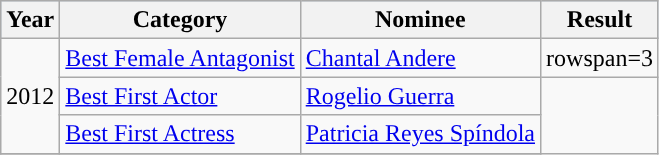<table class="wikitable">
<tr style="background:#b0c4de;">
<th>Year</th>
<th>Category</th>
<th>Nominee</th>
<th>Result</th>
</tr>
<tr>
<td rowspan=3>2012</td>
<td><a href='#'>Best Female Antagonist</a></td>
<td><a href='#'>Chantal Andere</a></td>
<td>rowspan=3 </td>
</tr>
<tr>
<td><a href='#'>Best First Actor</a></td>
<td><a href='#'>Rogelio Guerra</a></td>
</tr>
<tr>
<td><a href='#'>Best First Actress</a></td>
<td><a href='#'>Patricia Reyes Spíndola</a></td>
</tr>
<tr>
</tr>
</table>
